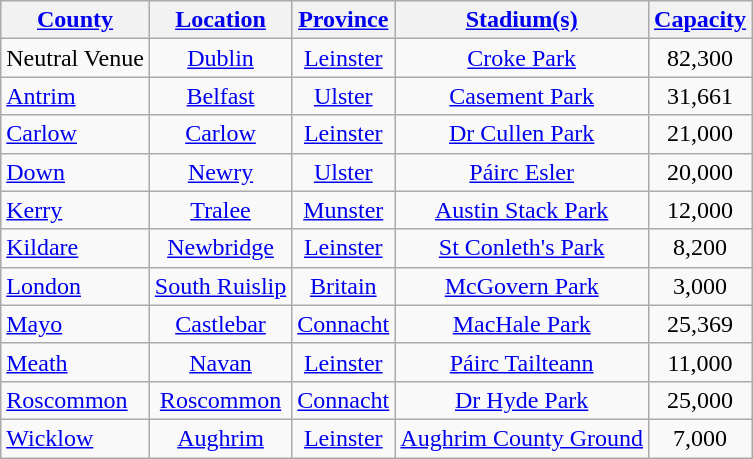<table class="wikitable sortable" style="text-align:center">
<tr>
<th><a href='#'>County</a></th>
<th><a href='#'>Location</a></th>
<th><a href='#'>Province</a></th>
<th><a href='#'>Stadium(s)</a></th>
<th><a href='#'>Capacity</a></th>
</tr>
<tr>
<td style="text-align:left">Neutral Venue</td>
<td><a href='#'>Dublin</a></td>
<td><a href='#'>Leinster</a></td>
<td><a href='#'>Croke Park</a></td>
<td>82,300</td>
</tr>
<tr>
<td style="text-align:left"> <a href='#'>Antrim</a></td>
<td><a href='#'>Belfast</a></td>
<td><a href='#'>Ulster</a></td>
<td><a href='#'>Casement Park</a></td>
<td>31,661</td>
</tr>
<tr>
<td style="text-align:left"> <a href='#'>Carlow</a></td>
<td><a href='#'>Carlow</a></td>
<td><a href='#'>Leinster</a></td>
<td><a href='#'>Dr Cullen Park</a></td>
<td>21,000</td>
</tr>
<tr>
<td style="text-align:left"> <a href='#'>Down</a></td>
<td><a href='#'>Newry</a></td>
<td><a href='#'>Ulster</a></td>
<td><a href='#'>Páirc Esler</a></td>
<td>20,000</td>
</tr>
<tr>
<td style="text-align:left"> <a href='#'>Kerry</a></td>
<td><a href='#'>Tralee</a></td>
<td><a href='#'>Munster</a></td>
<td><a href='#'>Austin Stack Park</a></td>
<td>12,000</td>
</tr>
<tr>
<td style="text-align:left"> <a href='#'>Kildare</a></td>
<td><a href='#'>Newbridge</a></td>
<td><a href='#'>Leinster</a></td>
<td><a href='#'>St Conleth's Park</a></td>
<td>8,200</td>
</tr>
<tr>
<td style="text-align:left"> <a href='#'>London</a></td>
<td><a href='#'>South Ruislip</a></td>
<td><a href='#'>Britain</a></td>
<td><a href='#'>McGovern Park</a></td>
<td>3,000</td>
</tr>
<tr>
<td style="text-align:left"> <a href='#'>Mayo</a></td>
<td><a href='#'>Castlebar</a></td>
<td><a href='#'>Connacht</a></td>
<td><a href='#'>MacHale Park</a></td>
<td>25,369</td>
</tr>
<tr>
<td style="text-align:left"> <a href='#'>Meath</a></td>
<td><a href='#'>Navan</a></td>
<td><a href='#'>Leinster</a></td>
<td><a href='#'>Páirc Tailteann</a></td>
<td>11,000</td>
</tr>
<tr>
<td style="text-align:left"> <a href='#'>Roscommon</a></td>
<td><a href='#'>Roscommon</a></td>
<td><a href='#'>Connacht</a></td>
<td><a href='#'>Dr Hyde Park</a></td>
<td>25,000</td>
</tr>
<tr>
<td style="text-align:left"> <a href='#'>Wicklow</a></td>
<td><a href='#'>Aughrim</a></td>
<td><a href='#'>Leinster</a></td>
<td><a href='#'>Aughrim County Ground</a></td>
<td>7,000</td>
</tr>
</table>
